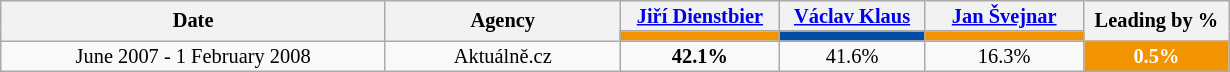<table class="wikitable" style=text-align:center;font-size:85%;line-height:14px;">
<tr>
<th style="width:250px;" rowspan="2">Date</th>
<th style="width:150px;" rowspan="2">Agency</th>
<th style="width:100px;"><a href='#'>Jiří Dienstbier</a><br><small></small></th>
<th style="width:90px;"><a href='#'>Václav Klaus</a><br><small></small></th>
<th style="width:100px;"><a href='#'>Jan Švejnar</a><br><small></small></th>
<th style="width:90px;" rowspan="2">Leading by %</th>
</tr>
<tr>
<th style="background:#F29400; width:40px;"></th>
<th style="background:#034EA2; width:40px;"></th>
<th style="background:#F29400; width:40px;"></th>
</tr>
<tr>
<td>June 2007 - 1 February 2008</td>
<td>Aktuálně.cz</td>
<td><strong>42.1%</strong></td>
<td>41.6%</td>
<td>16.3%</td>
<td style="background:#F29400; color:white;"><strong>0.5%</strong></td>
</tr>
</table>
